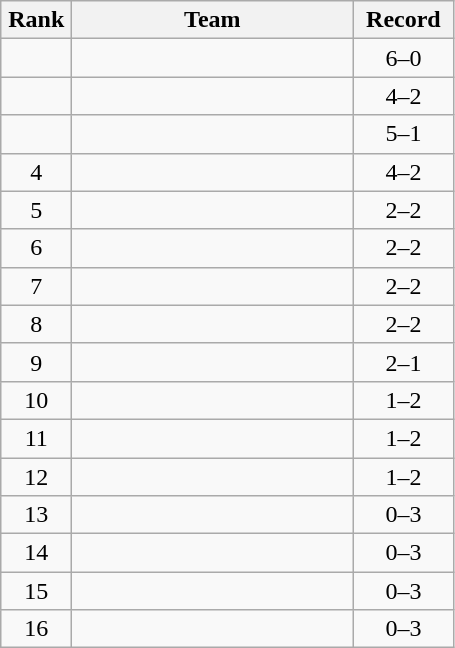<table class="wikitable" style="text-align: center;">
<tr>
<th width=40>Rank</th>
<th width=180>Team</th>
<th width=60>Record</th>
</tr>
<tr>
<td></td>
<td align=left></td>
<td>6–0</td>
</tr>
<tr>
<td></td>
<td align=left></td>
<td>4–2</td>
</tr>
<tr>
<td></td>
<td align=left></td>
<td>5–1</td>
</tr>
<tr>
<td>4</td>
<td align=left></td>
<td>4–2</td>
</tr>
<tr>
<td>5</td>
<td align=left></td>
<td>2–2</td>
</tr>
<tr>
<td>6</td>
<td align=left></td>
<td>2–2</td>
</tr>
<tr>
<td>7</td>
<td align=left></td>
<td>2–2</td>
</tr>
<tr>
<td>8</td>
<td align=left></td>
<td>2–2</td>
</tr>
<tr>
<td>9</td>
<td align=left></td>
<td>2–1</td>
</tr>
<tr>
<td>10</td>
<td align=left></td>
<td>1–2</td>
</tr>
<tr>
<td>11</td>
<td align=left></td>
<td>1–2</td>
</tr>
<tr>
<td>12</td>
<td align=left></td>
<td>1–2</td>
</tr>
<tr>
<td>13</td>
<td align=left></td>
<td>0–3</td>
</tr>
<tr>
<td>14</td>
<td align=left></td>
<td>0–3</td>
</tr>
<tr>
<td>15</td>
<td align=left></td>
<td>0–3</td>
</tr>
<tr>
<td>16</td>
<td align=left></td>
<td>0–3</td>
</tr>
</table>
